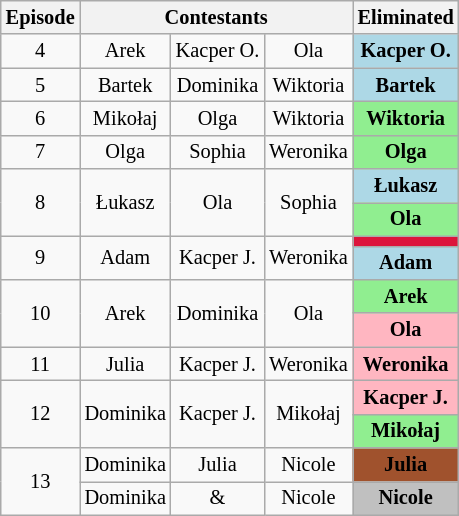<table class="wikitable" border="2" style="text-align:center; font-size:85%;">
<tr>
<th>Episode</th>
<th colspan="3">Contestants</th>
<th>Eliminated</th>
</tr>
<tr>
<td>4</td>
<td>Arek</td>
<td>Kacper O.</td>
<td>Ola</td>
<td style="background:lightblue;"><strong>Kacper O.</strong></td>
</tr>
<tr>
<td>5</td>
<td>Bartek</td>
<td>Dominika</td>
<td>Wiktoria</td>
<td style="background:lightblue;"><strong>Bartek</strong></td>
</tr>
<tr>
<td>6</td>
<td>Mikołaj</td>
<td>Olga</td>
<td>Wiktoria</td>
<td style="background:lightgreen;"><strong>Wiktoria</strong></td>
</tr>
<tr>
<td>7</td>
<td>Olga</td>
<td>Sophia</td>
<td>Weronika</td>
<td style="background:lightgreen;"><strong>Olga</strong></td>
</tr>
<tr>
<td rowspan="2">8</td>
<td rowspan="2">Łukasz</td>
<td rowspan="2">Ola</td>
<td rowspan="2">Sophia</td>
<td style="background:lightblue;"><strong>Łukasz</strong></td>
</tr>
<tr>
<td style="background:lightgreen;"><strong>Ola</strong></td>
</tr>
<tr>
<td rowspan="2">9</td>
<td rowspan="2">Adam</td>
<td rowspan="2">Kacper J.</td>
<td rowspan="2">Weronika</td>
<td style="background:crimson;"><strong></strong></td>
</tr>
<tr>
<td style="background:lightblue;"><strong>Adam</strong></td>
</tr>
<tr>
<td rowspan="2">10</td>
<td rowspan="2">Arek</td>
<td rowspan="2">Dominika</td>
<td rowspan="2">Ola</td>
<td style="background:lightgreen;"><strong>Arek</strong></td>
</tr>
<tr>
<td style="background:lightpink;"><strong>Ola</strong></td>
</tr>
<tr>
<td>11</td>
<td>Julia</td>
<td>Kacper J.</td>
<td>Weronika</td>
<td style="background:lightpink;"><strong>Weronika</strong></td>
</tr>
<tr>
<td rowspan="2">12</td>
<td rowspan="2">Dominika</td>
<td rowspan="2">Kacper J.</td>
<td rowspan="2">Mikołaj</td>
<td style="background:lightpink;"><strong>Kacper J.</strong></td>
</tr>
<tr>
<td style="background:lightgreen;"><strong>Mikołaj</strong></td>
</tr>
<tr>
<td rowspan="2">13</td>
<td>Dominika</td>
<td>Julia</td>
<td>Nicole</td>
<td style="background:sienna;"><strong>Julia</strong></td>
</tr>
<tr>
<td>Dominika</td>
<td>&</td>
<td>Nicole</td>
<td style="background:silver;"><strong>Nicole</strong></td>
</tr>
</table>
